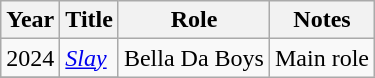<table class="wikitable plainrowheaders sortable">
<tr>
<th scope="col">Year</th>
<th scope="col">Title</th>
<th scope="col">Role</th>
<th scope="col">Notes</th>
</tr>
<tr>
<td>2024</td>
<td scope="row"><em><a href='#'>Slay</a></em></td>
<td rowspan="2">Bella Da Boys</td>
<td rowspan="2">Main role</td>
</tr>
<tr>
</tr>
</table>
